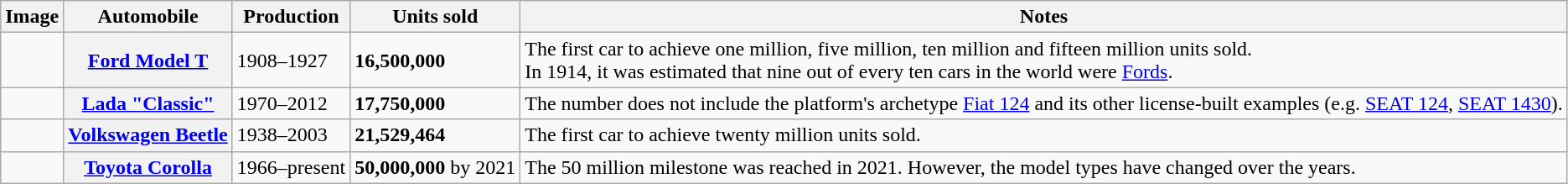<table class="wikitable sortable plainrowheaders">
<tr>
<th class=unsortable>Image</th>
<th scope="col">Automobile</th>
<th scope="col">Production</th>
<th scope="col">Units sold</th>
<th scope="col">Notes</th>
</tr>
<tr>
<td></td>
<th scope="row"><a href='#'>Ford Model T</a></th>
<td>1908–1927</td>
<td><strong>16,500,000</strong></td>
<td>The first car to achieve one million, five million, ten million and fifteen million units sold.<br>In 1914, it was estimated that nine out of every ten cars in the world were <a href='#'>Fords</a>.</td>
</tr>
<tr>
<td></td>
<th scope="row"><a href='#'>Lada "Classic"</a></th>
<td>1970–2012</td>
<td><strong>17,750,000</strong></td>
<td>The number does not include the platform's archetype <a href='#'>Fiat 124</a> and its other license-built examples (e.g. <a href='#'>SEAT 124</a>, <a href='#'>SEAT 1430</a>).</td>
</tr>
<tr>
<td></td>
<th scope="row"><a href='#'>Volkswagen Beetle</a></th>
<td>1938–2003</td>
<td><strong>21,529,464</strong></td>
<td>The first car to achieve twenty million units sold.</td>
</tr>
<tr>
<td></td>
<th scope="row"><a href='#'>Toyota Corolla</a></th>
<td>1966–present</td>
<td><strong>50,000,000</strong> by 2021</td>
<td>The 50 million milestone was reached in 2021. However, the model types have changed over the years.</td>
</tr>
</table>
